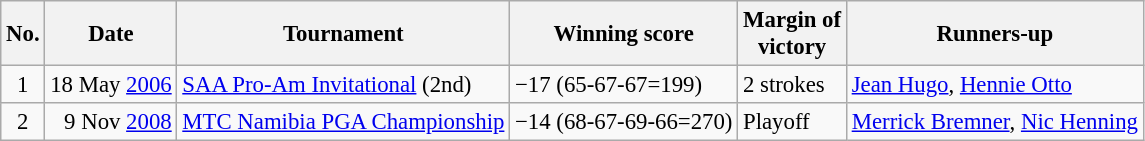<table class="wikitable" style="font-size:95%;">
<tr>
<th>No.</th>
<th>Date</th>
<th>Tournament</th>
<th>Winning score</th>
<th>Margin of<br>victory</th>
<th>Runners-up</th>
</tr>
<tr>
<td align=center>1</td>
<td align=right>18 May <a href='#'>2006</a></td>
<td><a href='#'>SAA Pro-Am Invitational</a> (2nd)</td>
<td>−17 (65-67-67=199)</td>
<td>2 strokes</td>
<td> <a href='#'>Jean Hugo</a>,  <a href='#'>Hennie Otto</a></td>
</tr>
<tr>
<td align=center>2</td>
<td align=right>9 Nov <a href='#'>2008</a></td>
<td><a href='#'>MTC Namibia PGA Championship</a></td>
<td>−14 (68-67-69-66=270)</td>
<td>Playoff</td>
<td> <a href='#'>Merrick Bremner</a>,  <a href='#'>Nic Henning</a></td>
</tr>
</table>
